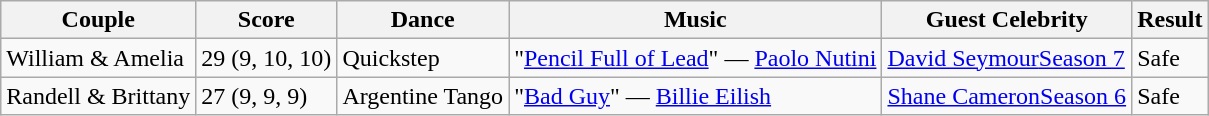<table class="wikitable sortable">
<tr>
<th rowspan="1">Couple</th>
<th colspan="1">Score</th>
<th rowspan="1">Dance</th>
<th rowspan="1">Music</th>
<th rowspan="1">Guest Celebrity</th>
<th rowspan="1">Result</th>
</tr>
<tr>
<td>William & Amelia</td>
<td>29 (9, 10, 10)</td>
<td>Quickstep</td>
<td>"<a href='#'>Pencil Full of Lead</a>" — <a href='#'>Paolo Nutini</a></td>
<td><a href='#'>David Seymour</a><a href='#'>Season 7</a></td>
<td>Safe</td>
</tr>
<tr>
<td>Randell & Brittany</td>
<td>27 (9, 9, 9)</td>
<td>Argentine Tango</td>
<td>"<a href='#'>Bad Guy</a>" — <a href='#'>Billie Eilish</a></td>
<td><a href='#'>Shane Cameron</a><a href='#'>Season 6</a></td>
<td>Safe</td>
</tr>
</table>
